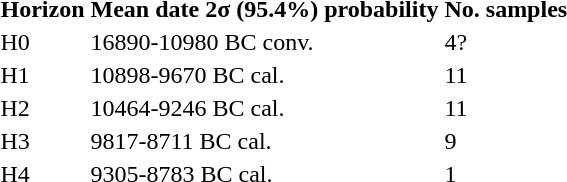<table class="Wikitable">
<tr>
<th>Horizon</th>
<th>Mean date 2σ (95.4%) probability</th>
<th>No. samples</th>
</tr>
<tr>
<td>H0</td>
<td>16890-10980 BC conv.</td>
<td>4?</td>
</tr>
<tr>
<td>H1</td>
<td>10898-9670 BC cal.</td>
<td>11</td>
</tr>
<tr>
<td>H2</td>
<td>10464-9246 BC cal.</td>
<td>11</td>
</tr>
<tr>
<td>H3</td>
<td>9817-8711 BC cal.</td>
<td>9</td>
</tr>
<tr>
<td>H4</td>
<td>9305-8783 BC cal.</td>
<td>1</td>
</tr>
</table>
